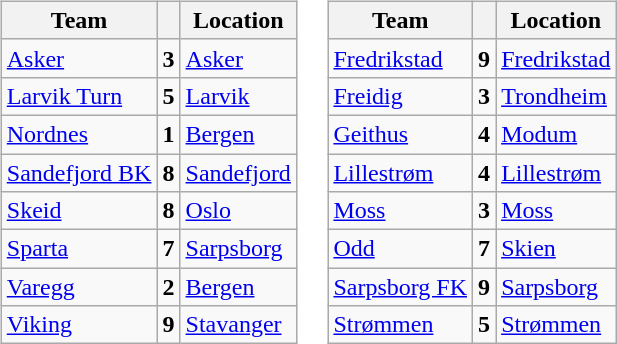<table border="0">
<tr>
<td valign="top"><br><table class="wikitable sortable" border="1">
<tr>
<th>Team</th>
<th></th>
<th>Location</th>
</tr>
<tr>
<td><a href='#'>Asker</a></td>
<td align="center"><strong>3</strong></td>
<td><a href='#'>Asker</a></td>
</tr>
<tr>
<td><a href='#'>Larvik Turn</a></td>
<td align="center"><strong>5</strong></td>
<td><a href='#'>Larvik</a></td>
</tr>
<tr>
<td><a href='#'>Nordnes</a></td>
<td align="center"><strong>1</strong></td>
<td><a href='#'>Bergen</a></td>
</tr>
<tr>
<td><a href='#'>Sandefjord BK</a></td>
<td align="center"><strong>8</strong></td>
<td><a href='#'>Sandefjord</a></td>
</tr>
<tr>
<td><a href='#'>Skeid</a></td>
<td align="center"><strong>8</strong></td>
<td><a href='#'>Oslo</a></td>
</tr>
<tr>
<td><a href='#'>Sparta</a></td>
<td align="center"><strong>7</strong></td>
<td><a href='#'>Sarpsborg</a></td>
</tr>
<tr>
<td><a href='#'>Varegg</a></td>
<td align="center"><strong>2</strong></td>
<td><a href='#'>Bergen</a></td>
</tr>
<tr>
<td><a href='#'>Viking</a></td>
<td align="center"><strong>9</strong></td>
<td><a href='#'>Stavanger</a></td>
</tr>
</table>
</td>
<td valign="top"><br><table class="wikitable sortable" border="1">
<tr>
<th>Team</th>
<th></th>
<th>Location</th>
</tr>
<tr>
<td><a href='#'>Fredrikstad</a></td>
<td align="center"><strong>9</strong></td>
<td><a href='#'>Fredrikstad</a></td>
</tr>
<tr>
<td><a href='#'>Freidig</a></td>
<td align="center"><strong>3</strong></td>
<td><a href='#'>Trondheim</a></td>
</tr>
<tr>
<td><a href='#'>Geithus</a></td>
<td align="center"><strong>4</strong></td>
<td><a href='#'>Modum</a></td>
</tr>
<tr>
<td><a href='#'>Lillestrøm</a></td>
<td align="center"><strong>4</strong></td>
<td><a href='#'>Lillestrøm</a></td>
</tr>
<tr>
<td><a href='#'>Moss</a></td>
<td align="center"><strong>3</strong></td>
<td><a href='#'>Moss</a></td>
</tr>
<tr>
<td><a href='#'>Odd</a></td>
<td align="center"><strong>7</strong></td>
<td><a href='#'>Skien</a></td>
</tr>
<tr>
<td><a href='#'>Sarpsborg FK</a></td>
<td align="center"><strong>9</strong></td>
<td><a href='#'>Sarpsborg</a></td>
</tr>
<tr>
<td><a href='#'>Strømmen</a></td>
<td align="center"><strong>5</strong></td>
<td><a href='#'>Strømmen</a></td>
</tr>
</table>
</td>
</tr>
</table>
